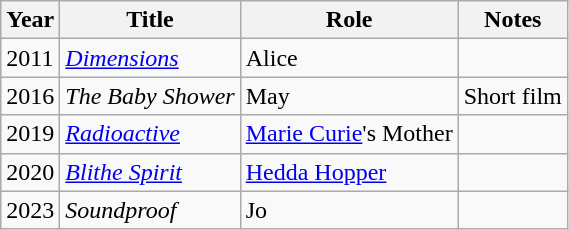<table class="wikitable">
<tr>
<th>Year</th>
<th>Title</th>
<th>Role</th>
<th>Notes</th>
</tr>
<tr>
<td>2011</td>
<td><em><a href='#'>Dimensions</a></em></td>
<td>Alice</td>
<td></td>
</tr>
<tr>
<td>2016</td>
<td><em>The Baby Shower</em></td>
<td>May</td>
<td>Short film</td>
</tr>
<tr>
<td>2019</td>
<td><em><a href='#'>Radioactive</a></em></td>
<td><a href='#'>Marie Curie</a>'s Mother</td>
<td></td>
</tr>
<tr>
<td>2020</td>
<td><a href='#'><em>Blithe Spirit</em></a></td>
<td><a href='#'>Hedda Hopper</a></td>
<td></td>
</tr>
<tr>
<td>2023</td>
<td><em>Soundproof</em></td>
<td>Jo</td>
<td></td>
</tr>
</table>
